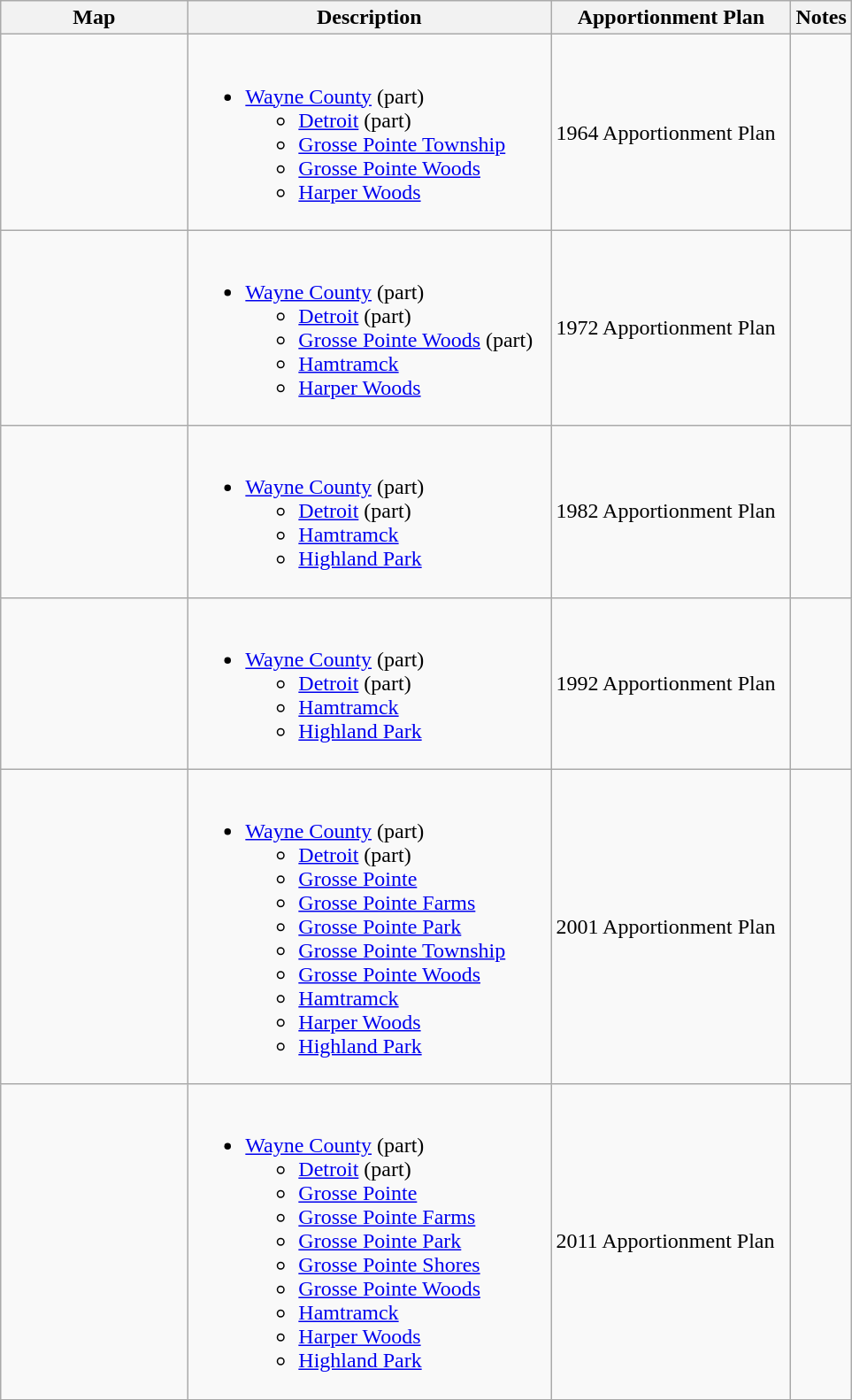<table class="wikitable sortable">
<tr>
<th style="width:100pt;">Map</th>
<th style="width:200pt;">Description</th>
<th style="width:130pt;">Apportionment Plan</th>
<th style="width:15pt;">Notes</th>
</tr>
<tr>
<td></td>
<td><br><ul><li><a href='#'>Wayne County</a> (part)<ul><li><a href='#'>Detroit</a> (part)</li><li><a href='#'>Grosse Pointe Township</a></li><li><a href='#'>Grosse Pointe Woods</a></li><li><a href='#'>Harper Woods</a></li></ul></li></ul></td>
<td>1964 Apportionment Plan</td>
<td></td>
</tr>
<tr>
<td></td>
<td><br><ul><li><a href='#'>Wayne County</a> (part)<ul><li><a href='#'>Detroit</a> (part)</li><li><a href='#'>Grosse Pointe Woods</a> (part)</li><li><a href='#'>Hamtramck</a></li><li><a href='#'>Harper Woods</a></li></ul></li></ul></td>
<td>1972 Apportionment Plan</td>
<td></td>
</tr>
<tr>
<td></td>
<td><br><ul><li><a href='#'>Wayne County</a> (part)<ul><li><a href='#'>Detroit</a> (part)</li><li><a href='#'>Hamtramck</a></li><li><a href='#'>Highland Park</a></li></ul></li></ul></td>
<td>1982 Apportionment Plan</td>
<td></td>
</tr>
<tr>
<td></td>
<td><br><ul><li><a href='#'>Wayne County</a> (part)<ul><li><a href='#'>Detroit</a> (part)</li><li><a href='#'>Hamtramck</a></li><li><a href='#'>Highland Park</a></li></ul></li></ul></td>
<td>1992 Apportionment Plan</td>
<td></td>
</tr>
<tr>
<td></td>
<td><br><ul><li><a href='#'>Wayne County</a> (part)<ul><li><a href='#'>Detroit</a> (part)</li><li><a href='#'>Grosse Pointe</a></li><li><a href='#'>Grosse Pointe Farms</a></li><li><a href='#'>Grosse Pointe Park</a></li><li><a href='#'>Grosse Pointe Township</a></li><li><a href='#'>Grosse Pointe Woods</a></li><li><a href='#'>Hamtramck</a></li><li><a href='#'>Harper Woods</a></li><li><a href='#'>Highland Park</a></li></ul></li></ul></td>
<td>2001 Apportionment Plan</td>
<td></td>
</tr>
<tr>
<td></td>
<td><br><ul><li><a href='#'>Wayne County</a> (part)<ul><li><a href='#'>Detroit</a> (part)</li><li><a href='#'>Grosse Pointe</a></li><li><a href='#'>Grosse Pointe Farms</a></li><li><a href='#'>Grosse Pointe Park</a></li><li><a href='#'>Grosse Pointe Shores</a></li><li><a href='#'>Grosse Pointe Woods</a></li><li><a href='#'>Hamtramck</a></li><li><a href='#'>Harper Woods</a></li><li><a href='#'>Highland Park</a></li></ul></li></ul></td>
<td>2011 Apportionment Plan</td>
<td></td>
</tr>
<tr>
</tr>
</table>
